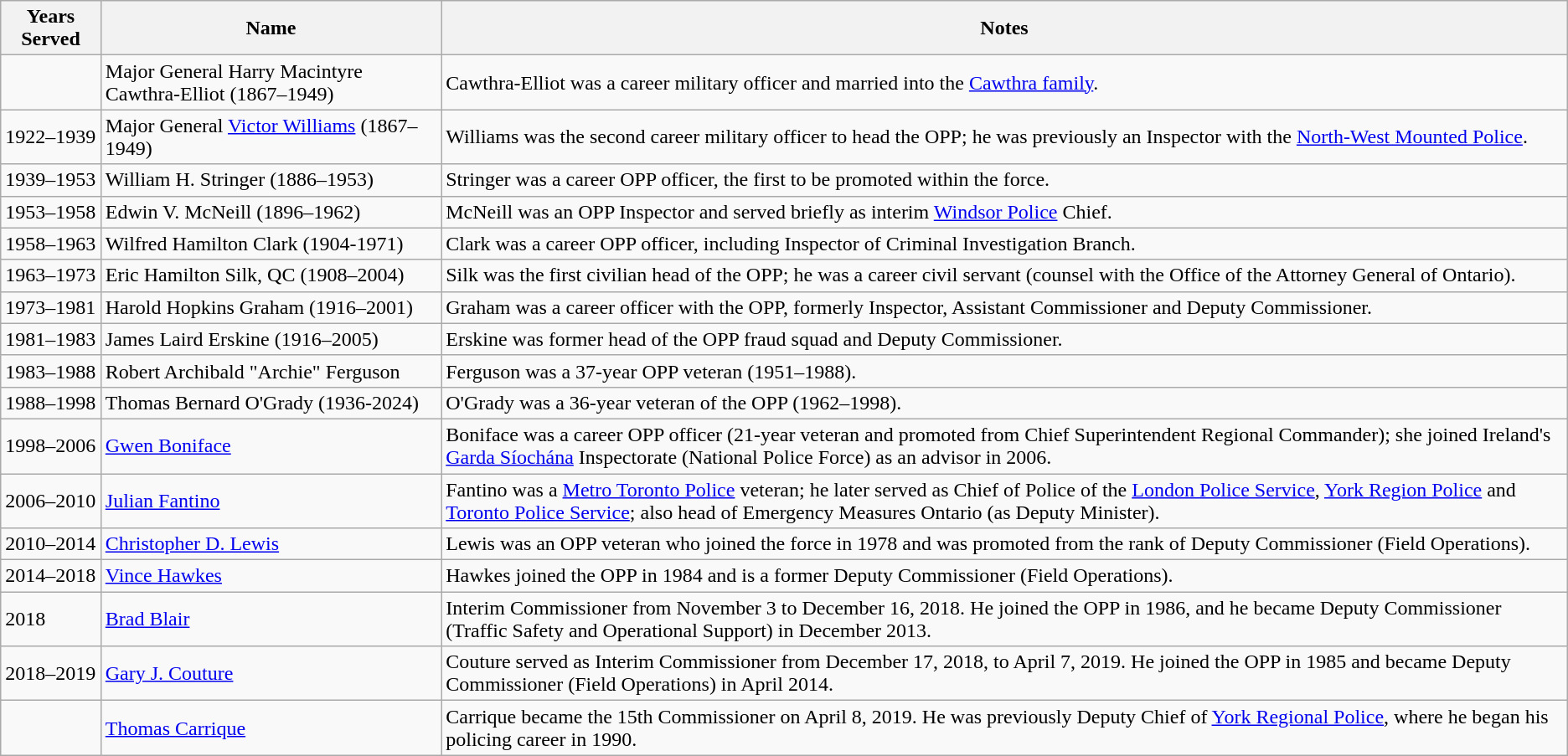<table class="wikitable">
<tr>
<th>Years Served</th>
<th>Name</th>
<th>Notes</th>
</tr>
<tr>
<td></td>
<td>Major General Harry Macintyre Cawthra-Elliot (1867–1949)</td>
<td>Cawthra-Elliot was a career military officer and married into the <a href='#'>Cawthra family</a>.</td>
</tr>
<tr>
<td>1922–1939</td>
<td>Major General <a href='#'>Victor Williams</a> (1867–1949)</td>
<td>Williams was the second career military officer to head the OPP; he was previously an Inspector with the <a href='#'>North-West Mounted Police</a>.</td>
</tr>
<tr>
<td>1939–1953</td>
<td>William H. Stringer (1886–1953)</td>
<td>Stringer was a career OPP officer, the first to be promoted within the force.</td>
</tr>
<tr>
<td>1953–1958</td>
<td>Edwin V. McNeill (1896–1962)</td>
<td>McNeill was an OPP Inspector and served briefly as interim <a href='#'>Windsor Police</a> Chief.</td>
</tr>
<tr>
<td>1958–1963</td>
<td>Wilfred Hamilton Clark (1904-1971)</td>
<td>Clark was a career OPP officer, including Inspector of Criminal Investigation Branch.</td>
</tr>
<tr>
<td>1963–1973</td>
<td>Eric Hamilton Silk, QC (1908–2004)</td>
<td>Silk was the first civilian head of the OPP; he was a career civil servant (counsel with the Office of the Attorney General of Ontario).</td>
</tr>
<tr>
<td>1973–1981</td>
<td>Harold Hopkins Graham (1916–2001)</td>
<td>Graham was a career officer with the OPP, formerly Inspector, Assistant Commissioner and Deputy Commissioner.</td>
</tr>
<tr>
<td>1981–1983</td>
<td>James Laird Erskine (1916–2005)</td>
<td>Erskine was former head of the OPP fraud squad and Deputy Commissioner.</td>
</tr>
<tr>
<td>1983–1988</td>
<td>Robert Archibald "Archie" Ferguson</td>
<td>Ferguson was a 37-year OPP veteran (1951–1988).</td>
</tr>
<tr>
<td>1988–1998</td>
<td>Thomas Bernard O'Grady (1936-2024)</td>
<td>O'Grady was a 36-year veteran of the OPP (1962–1998).</td>
</tr>
<tr>
<td>1998–2006</td>
<td><a href='#'>Gwen Boniface</a></td>
<td>Boniface was a career OPP officer (21-year veteran and promoted from Chief Superintendent Regional Commander); she joined Ireland's <a href='#'>Garda Síochána</a> Inspectorate (National Police Force) as an advisor in 2006.</td>
</tr>
<tr>
<td>2006–2010</td>
<td><a href='#'>Julian Fantino</a></td>
<td>Fantino was a <a href='#'>Metro Toronto Police</a> veteran; he later served as Chief of Police of the <a href='#'>London Police Service</a>, <a href='#'>York Region Police</a> and <a href='#'>Toronto Police Service</a>; also head of Emergency Measures Ontario (as Deputy Minister).</td>
</tr>
<tr>
<td>2010–2014</td>
<td><a href='#'>Christopher D. Lewis</a></td>
<td>Lewis was an OPP veteran who joined the force in 1978 and was promoted from the rank of Deputy Commissioner (Field Operations).</td>
</tr>
<tr>
<td>2014–2018</td>
<td><a href='#'>Vince Hawkes</a></td>
<td>Hawkes joined the OPP in 1984 and is a former Deputy Commissioner (Field Operations).</td>
</tr>
<tr>
<td>2018</td>
<td><a href='#'>Brad Blair</a></td>
<td>Interim Commissioner from November 3 to December 16, 2018. He joined the OPP in 1986, and he became Deputy Commissioner (Traffic Safety and Operational Support) in December 2013.</td>
</tr>
<tr>
<td>2018–2019</td>
<td><a href='#'>Gary J. Couture</a></td>
<td>Couture served as Interim Commissioner from December 17, 2018, to April 7, 2019. He joined the OPP in 1985 and became Deputy Commissioner (Field Operations) in April 2014.</td>
</tr>
<tr>
<td></td>
<td><a href='#'>Thomas Carrique</a></td>
<td>Carrique became the 15th Commissioner on April 8, 2019. He was previously Deputy Chief of <a href='#'>York Regional Police</a>, where he began his policing career in 1990.</td>
</tr>
</table>
